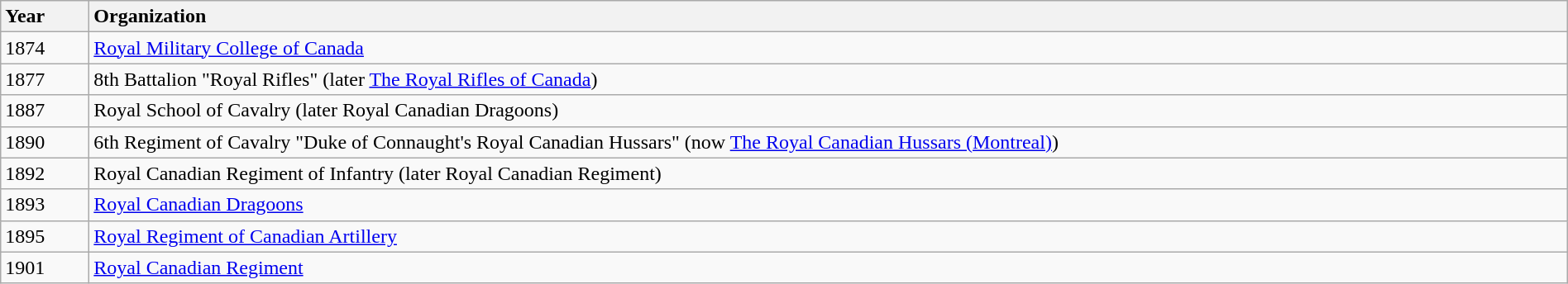<table class="wikitable" style="width:100%">
<tr>
<th style="width:4em;text-align:left">Year</th>
<th style="text-align:left">Organization</th>
</tr>
<tr>
<td>1874</td>
<td><a href='#'>Royal Military College of Canada</a></td>
</tr>
<tr>
<td>1877</td>
<td>8th Battalion "Royal Rifles" (later <a href='#'>The Royal Rifles of Canada</a>)</td>
</tr>
<tr>
<td>1887</td>
<td>Royal School of Cavalry (later Royal Canadian Dragoons)</td>
</tr>
<tr>
<td>1890</td>
<td>6th Regiment of Cavalry "Duke of Connaught's Royal Canadian Hussars" (now <a href='#'>The Royal Canadian Hussars (Montreal)</a>)</td>
</tr>
<tr>
<td>1892</td>
<td>Royal Canadian Regiment of Infantry (later Royal Canadian Regiment)</td>
</tr>
<tr>
<td>1893</td>
<td><a href='#'>Royal Canadian Dragoons</a></td>
</tr>
<tr>
<td>1895</td>
<td><a href='#'>Royal Regiment of Canadian Artillery</a></td>
</tr>
<tr>
<td>1901</td>
<td><a href='#'>Royal Canadian Regiment</a></td>
</tr>
</table>
